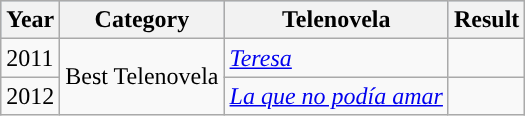<table class="wikitable">
<tr style="background:#b0c4de;">
<th>Year</th>
<th>Category</th>
<th>Telenovela</th>
<th>Result</th>
</tr>
<tr>
<td>2011</td>
<td rowspan=2>Best Telenovela</td>
<td><em><a href='#'>Teresa</a></em></td>
<td></td>
</tr>
<tr>
<td>2012</td>
<td><em><a href='#'>La que no podía amar</a></em></td>
<td></td>
</tr>
</table>
